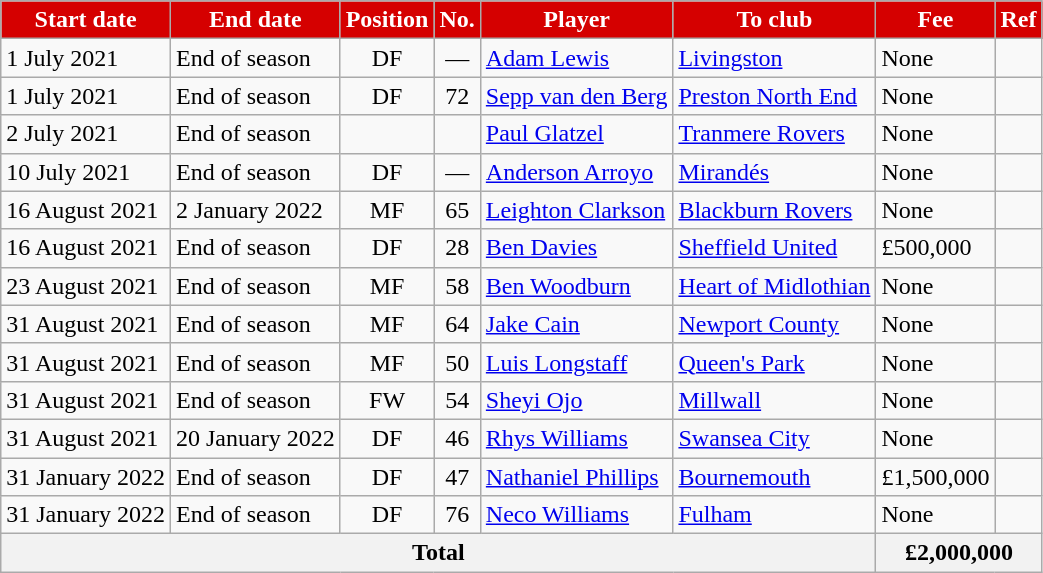<table class="wikitable sortable">
<tr>
<th style="background:#d50000; color:white;"><strong>Start date</strong></th>
<th style="background:#d50000; color:white;"><strong>End date</strong></th>
<th style="background:#d50000; color:white;"><strong>Position</strong></th>
<th style="background:#d50000; color:white;"><strong>No.</strong></th>
<th style="background:#d50000; color:white;"><strong>Player</strong></th>
<th style="background:#d50000; color:white;"><strong>To club</strong></th>
<th style="background:#d50000; color:white;"><strong>Fee</strong></th>
<th style="background:#d50000; color:white;"><strong>Ref</strong></th>
</tr>
<tr>
<td>1 July 2021</td>
<td>End of season</td>
<td style="text-align:center;">DF</td>
<td style="text-align:center;">—</td>
<td style="text-align:left;"> <a href='#'>Adam Lewis</a></td>
<td style="text-align:left;"> <a href='#'>Livingston</a></td>
<td>None</td>
<td></td>
</tr>
<tr>
<td>1 July 2021</td>
<td>End of season</td>
<td style="text-align:center;">DF</td>
<td style="text-align:center;">72</td>
<td style="text-align:left;"> <a href='#'>Sepp van den Berg</a></td>
<td style="text-align:left;"> <a href='#'>Preston North End</a></td>
<td>None</td>
<td></td>
</tr>
<tr>
<td>2 July 2021</td>
<td>End of season</td>
<td></td>
<td></td>
<td> <a href='#'>Paul Glatzel</a></td>
<td> <a href='#'>Tranmere Rovers</a></td>
<td>None</td>
<td></td>
</tr>
<tr>
<td>10 July 2021</td>
<td>End of season</td>
<td style="text-align:center;">DF</td>
<td style="text-align:center;">—</td>
<td style="text-align:left;"> <a href='#'>Anderson Arroyo</a></td>
<td style="text-align:left;"> <a href='#'>Mirandés</a></td>
<td>None</td>
<td></td>
</tr>
<tr>
<td>16 August 2021</td>
<td>2 January 2022</td>
<td style="text-align:center;">MF</td>
<td style="text-align:center;">65</td>
<td style="text-align:left;"> <a href='#'>Leighton Clarkson</a></td>
<td style="text-align:left;"> <a href='#'>Blackburn Rovers</a></td>
<td>None</td>
<td></td>
</tr>
<tr>
<td>16 August 2021</td>
<td>End of season</td>
<td style="text-align:center;">DF</td>
<td style="text-align:center;">28</td>
<td style="text-align:left;"> <a href='#'>Ben Davies</a></td>
<td style="text-align:left;"> <a href='#'>Sheffield United</a></td>
<td>£500,000</td>
<td></td>
</tr>
<tr>
<td>23 August 2021</td>
<td>End of season</td>
<td style="text-align:center;">MF</td>
<td style="text-align:center;">58</td>
<td style="text-align:left;"> <a href='#'>Ben Woodburn</a></td>
<td style="text-align:left;"> <a href='#'>Heart of Midlothian</a></td>
<td>None</td>
<td></td>
</tr>
<tr>
<td>31 August 2021</td>
<td>End of season</td>
<td style="text-align:center;">MF</td>
<td style="text-align:center;">64</td>
<td style="text-align:left;"> <a href='#'>Jake Cain</a></td>
<td style="text-align:left;"> <a href='#'>Newport County</a></td>
<td>None</td>
<td></td>
</tr>
<tr>
<td>31 August 2021</td>
<td>End of season</td>
<td style="text-align:center;">MF</td>
<td style="text-align:center;">50</td>
<td style="text-align:left;"> <a href='#'>Luis Longstaff</a></td>
<td style="text-align:left;"> <a href='#'>Queen's Park</a></td>
<td>None</td>
<td></td>
</tr>
<tr>
<td>31 August 2021</td>
<td>End of season</td>
<td style="text-align:center;">FW</td>
<td style="text-align:center;">54</td>
<td style="text-align:left;"> <a href='#'>Sheyi Ojo</a></td>
<td style="text-align:left;"> <a href='#'>Millwall</a></td>
<td>None</td>
<td></td>
</tr>
<tr>
<td>31 August 2021</td>
<td>20 January 2022</td>
<td style="text-align:center;">DF</td>
<td style="text-align:center;">46</td>
<td style="text-align:left;"> <a href='#'>Rhys Williams</a></td>
<td style="text-align:left;"> <a href='#'>Swansea City</a></td>
<td>None</td>
<td></td>
</tr>
<tr>
<td>31 January 2022</td>
<td>End of season</td>
<td style="text-align:center;">DF</td>
<td style="text-align:center;">47</td>
<td style="text-align:left;"> <a href='#'>Nathaniel Phillips</a></td>
<td style="text-align:left;"> <a href='#'>Bournemouth</a></td>
<td>£1,500,000</td>
<td></td>
</tr>
<tr>
<td>31 January 2022</td>
<td>End of season</td>
<td style="text-align:center;">DF</td>
<td style="text-align:center;">76</td>
<td style="text-align:left;"> <a href='#'>Neco Williams</a></td>
<td style="text-align:left;"> <a href='#'>Fulham</a></td>
<td>None</td>
<td></td>
</tr>
<tr>
<th colspan="6">Total</th>
<th colspan="2">£2,000,000</th>
</tr>
</table>
